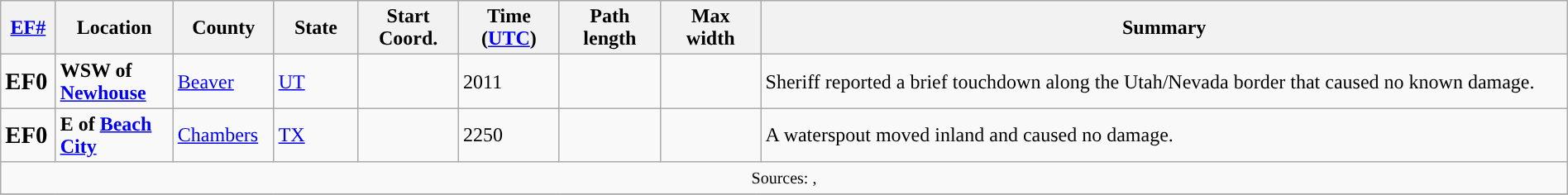<table class="wikitable collapsible" width="100%">
<tr>
<th scope="col"  style="width:3%; text-align:center;"><a href='#'>EF#</a></th>
<th scope="col"  style="width:7%; text-align:center;" class="unsortable">Location</th>
<th scope="col"  style="width:6%; text-align:center;" class="unsortable">County</th>
<th scope="col"  style="width:5%; text-align:center;">State</th>
<th scope="col"  style="width:6%; text-align:center;">Start Coord.</th>
<th scope="col"  style="width:6%; text-align:center;">Time (<a href='#'>UTC</a>)</th>
<th scope="col"  style="width:6%; text-align:center;">Path length</th>
<th scope="col"  style="width:6%; text-align:center;">Max width</th>
<th scope="col" class="unsortable" style="width:48%; text-align:center;">Summary</th>
</tr>
<tr>
<td><big><strong>EF0</strong></big></td>
<td><strong>WSW of <a href='#'>Newhouse</a></strong></td>
<td><a href='#'>Beaver</a></td>
<td><a href='#'>UT</a></td>
<td></td>
<td>2011</td>
<td></td>
<td></td>
<td>Sheriff reported a brief touchdown along the Utah/Nevada border that caused no known damage.</td>
</tr>
<tr>
<td><big><strong>EF0</strong></big></td>
<td><strong>E of <a href='#'>Beach City</a></strong></td>
<td><a href='#'>Chambers</a></td>
<td><a href='#'>TX</a></td>
<td></td>
<td>2250</td>
<td></td>
<td></td>
<td>A waterspout moved inland and caused no damage.</td>
</tr>
<tr>
<td colspan="9" align=center><small>Sources: , </small></td>
</tr>
<tr>
</tr>
</table>
